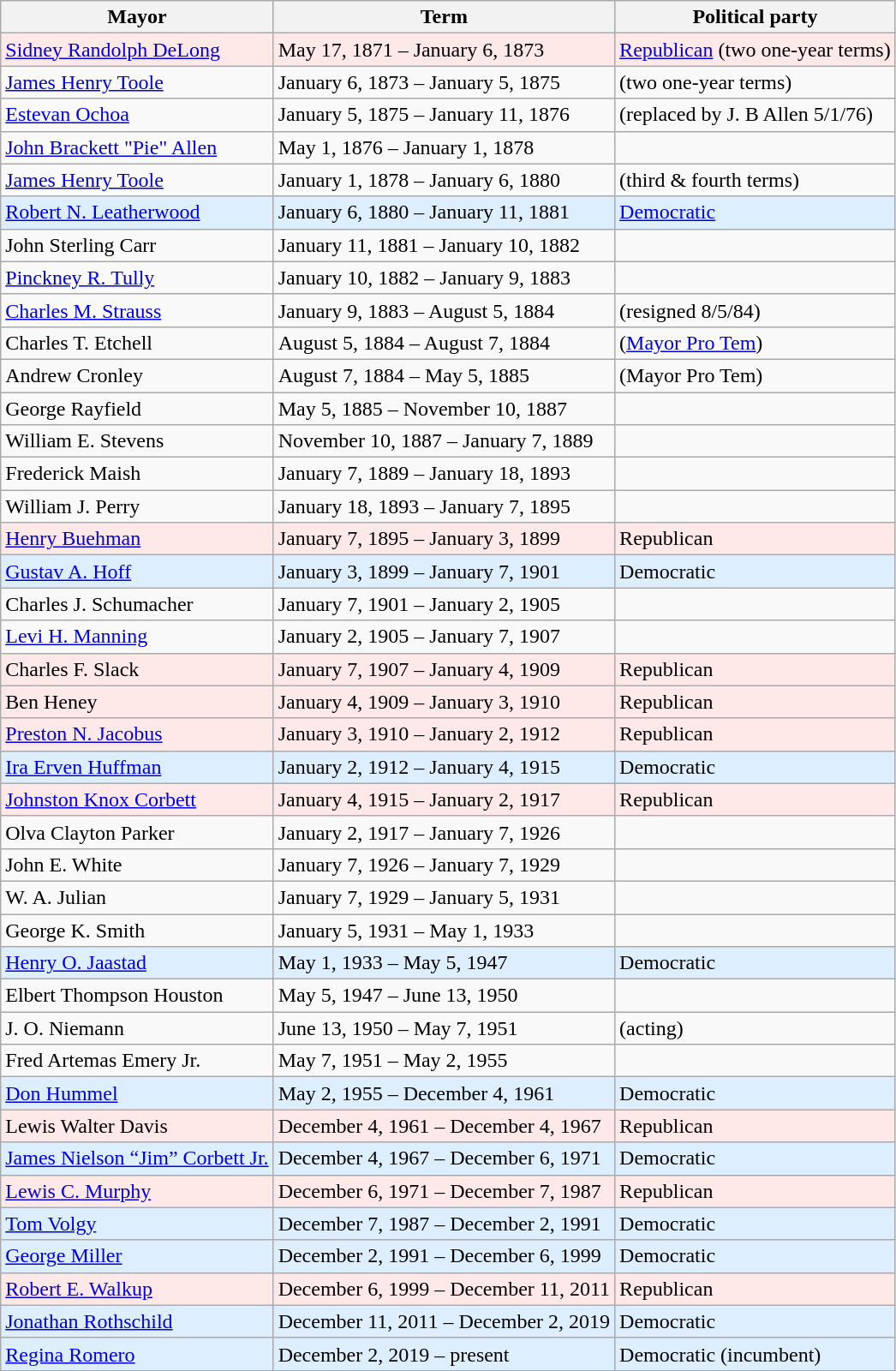<table class="wikitable">
<tr>
<th>Mayor</th>
<th>Term</th>
<th>Political party</th>
</tr>
<tr bgcolor="#ffe8e8">
<td><a href='#'>Sidney Randolph DeLong</a></td>
<td>May 17, 1871 – January 6, 1873</td>
<td><a href='#'>Republican</a> (two one-year terms)</td>
</tr>
<tr>
<td><a href='#'>James Henry Toole</a></td>
<td>January 6, 1873 – January 5, 1875</td>
<td>(two one-year terms)</td>
</tr>
<tr>
<td><a href='#'>Estevan Ochoa</a></td>
<td>January 5, 1875 – January 11, 1876</td>
<td>(replaced by J. B Allen 5/1/76)</td>
</tr>
<tr>
<td><a href='#'>John Brackett "Pie" Allen</a></td>
<td>May 1, 1876 – January 1, 1878</td>
<td></td>
</tr>
<tr>
<td><a href='#'>James Henry Toole</a></td>
<td>January 1, 1878 – January 6, 1880</td>
<td>(third & fourth terms)</td>
</tr>
<tr bgcolor="#ddeeff">
<td><a href='#'>Robert N. Leatherwood</a></td>
<td>January 6, 1880 – January 11, 1881</td>
<td><a href='#'>Democratic</a></td>
</tr>
<tr>
<td>John Sterling Carr</td>
<td>January 11, 1881 – January 10, 1882</td>
<td></td>
</tr>
<tr>
<td><a href='#'>Pinckney R. Tully</a></td>
<td>January 10, 1882 – January 9, 1883</td>
<td></td>
</tr>
<tr>
<td><a href='#'>Charles M. Strauss</a></td>
<td>January 9, 1883 – August 5, 1884</td>
<td>(resigned 8/5/84)</td>
</tr>
<tr>
<td>Charles T. Etchell</td>
<td>August 5, 1884 – August 7, 1884</td>
<td>(<a href='#'>Mayor Pro Tem</a>)</td>
</tr>
<tr>
<td>Andrew Cronley</td>
<td>August 7, 1884 – May 5, 1885</td>
<td>(Mayor Pro Tem)</td>
</tr>
<tr>
<td>George Rayfield</td>
<td>May 5, 1885 – November 10, 1887</td>
<td></td>
</tr>
<tr>
<td>William E. Stevens</td>
<td>November 10, 1887 – January 7, 1889</td>
<td></td>
</tr>
<tr>
<td>Frederick Maish</td>
<td>January 7, 1889 – January 18, 1893</td>
<td></td>
</tr>
<tr>
<td>William J. Perry</td>
<td>January 18, 1893 – January 7, 1895</td>
<td></td>
</tr>
<tr bgcolor="#ffe8e8">
<td><a href='#'>Henry Buehman</a></td>
<td>January 7, 1895 – January 3, 1899</td>
<td>Republican</td>
</tr>
<tr bgcolor="#ddeeff">
<td><a href='#'>Gustav A. Hoff</a></td>
<td>January 3, 1899 – January 7, 1901</td>
<td>Democratic</td>
</tr>
<tr>
<td>Charles J. Schumacher</td>
<td>January 7, 1901 – January 2, 1905</td>
<td></td>
</tr>
<tr>
<td><a href='#'>Levi H. Manning</a></td>
<td>January 2, 1905 – January 7, 1907</td>
<td></td>
</tr>
<tr bgcolor="#ffe8e8">
<td>Charles F. Slack</td>
<td>January 7, 1907 – January 4, 1909</td>
<td>Republican</td>
</tr>
<tr bgcolor="#ffe8e8">
<td>Ben Heney</td>
<td>January 4, 1909 – January 3, 1910</td>
<td>Republican</td>
</tr>
<tr bgcolor="#ffe8e8">
<td><a href='#'>Preston N. Jacobus</a></td>
<td>January 3, 1910 – January 2, 1912</td>
<td>Republican</td>
</tr>
<tr bgcolor="#ddeeff">
<td><a href='#'>Ira Erven Huffman</a></td>
<td>January 2, 1912 – January 4, 1915</td>
<td>Democratic</td>
</tr>
<tr bgcolor="#ffe8e8">
<td><a href='#'>Johnston Knox Corbett</a></td>
<td>January 4, 1915 – January 2, 1917</td>
<td>Republican</td>
</tr>
<tr>
<td>Olva Clayton Parker</td>
<td>January 2, 1917 – January 7, 1926</td>
<td></td>
</tr>
<tr>
<td>John E. White</td>
<td>January 7, 1926 – January 7, 1929</td>
<td></td>
</tr>
<tr>
<td>W. A. Julian</td>
<td>January 7, 1929 – January 5, 1931</td>
<td></td>
</tr>
<tr>
<td>George K. Smith</td>
<td>January 5, 1931 – May 1, 1933</td>
<td></td>
</tr>
<tr bgcolor="#ddeeff">
<td><a href='#'>Henry O. Jaastad</a></td>
<td>May 1, 1933 – May 5, 1947</td>
<td>Democratic</td>
</tr>
<tr>
<td>Elbert Thompson Houston</td>
<td>May 5, 1947 – June 13, 1950</td>
<td></td>
</tr>
<tr>
<td>J. O. Niemann</td>
<td>June 13, 1950 – May 7, 1951</td>
<td>(acting)</td>
</tr>
<tr>
<td>Fred Artemas Emery Jr.</td>
<td>May 7, 1951 – May 2, 1955</td>
<td></td>
</tr>
<tr bgcolor="#ddeeff">
<td><a href='#'>Don Hummel</a></td>
<td>May 2, 1955 – December 4, 1961</td>
<td>Democratic</td>
</tr>
<tr bgcolor="#ffe8e8">
<td>Lewis Walter Davis</td>
<td>December 4, 1961 – December 4, 1967</td>
<td>Republican</td>
</tr>
<tr bgcolor="#ddeeff">
<td><a href='#'>James Nielson “Jim” Corbett Jr.</a></td>
<td>December 4, 1967 – December 6, 1971</td>
<td>Democratic</td>
</tr>
<tr bgcolor="#ffe8e8">
<td><a href='#'>Lewis C. Murphy</a></td>
<td>December 6, 1971 – December 7, 1987</td>
<td>Republican</td>
</tr>
<tr bgcolor="#ddeeff">
<td><a href='#'>Tom Volgy</a></td>
<td>December 7, 1987 – December 2, 1991</td>
<td>Democratic</td>
</tr>
<tr bgcolor="#ddeeff">
<td><a href='#'>George Miller</a></td>
<td>December 2, 1991 – December 6, 1999</td>
<td>Democratic</td>
</tr>
<tr bgcolor="#ffe8e8">
<td><a href='#'>Robert E. Walkup</a></td>
<td>December 6, 1999 – December 11, 2011</td>
<td>Republican</td>
</tr>
<tr bgcolor="#ddeeff">
<td><a href='#'>Jonathan Rothschild</a></td>
<td>December 11, 2011 – December 2, 2019</td>
<td>Democratic</td>
</tr>
<tr bgcolor="#ddeeff">
<td><a href='#'>Regina Romero</a></td>
<td>December 2, 2019 – present</td>
<td>Democratic (incumbent)</td>
</tr>
</table>
